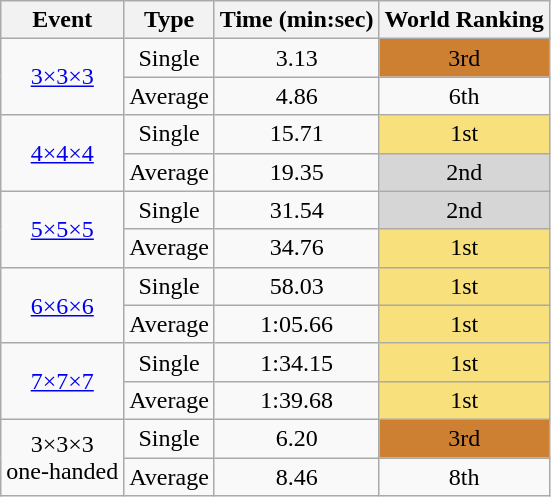<table class="wikitable">
<tr>
<th>Event</th>
<th>Type</th>
<th>Time (min:sec)</th>
<th>World Ranking</th>
</tr>
<tr>
<td rowspan="2" align="center"><a href='#'>3×3×3</a></td>
<td align="center">Single</td>
<td align="center">3.13</td>
<td align="center" style="background: #CD7F32;">3rd</td>
</tr>
<tr>
<td align="center">Average</td>
<td align="center">4.86</td>
<td align="center">6th</td>
</tr>
<tr>
<td rowspan="2" align="center"><a href='#'>4×4×4</a></td>
<td align="center">Single</td>
<td align="center">15.71</td>
<td align="center" style="background: #f8e07d;">1st</td>
</tr>
<tr>
<td align="center">Average</td>
<td align="center">19.35</td>
<td align="center" style="background: #d6d6d6;">2nd</td>
</tr>
<tr>
<td rowspan="2" align="center"><a href='#'>5×5×5</a></td>
<td align="center">Single</td>
<td align="center">31.54</td>
<td align="center" style="background: #d6d6d6;">2nd</td>
</tr>
<tr>
<td align="center">Average</td>
<td align="center">34.76</td>
<td align="center" style="background: #f8e07d;">1st</td>
</tr>
<tr>
<td rowspan="2" align="center"><a href='#'>6×6×6</a></td>
<td align="center">Single</td>
<td align="center">58.03</td>
<td align="center" style="background: #f8e07d;">1st</td>
</tr>
<tr>
<td align="center">Average</td>
<td align="center">1:05.66</td>
<td align="center" style="background: #f8e07d;">1st</td>
</tr>
<tr>
<td rowspan="2" align="center"><a href='#'>7×7×7</a></td>
<td align="center">Single</td>
<td align="center">1:34.15</td>
<td align="center" style="background: #f8e07d;">1st</td>
</tr>
<tr>
<td align="center">Average</td>
<td align="center">1:39.68</td>
<td align="center" style="background: #f8e07d;">1st</td>
</tr>
<tr>
<td rowspan="2" align="center">3×3×3<br>one-handed</td>
<td align="center">Single</td>
<td align="center">6.20</td>
<td align="center"  style="background: #CD7F32;">3rd</td>
</tr>
<tr>
<td align="center">Average</td>
<td align="center">8.46</td>
<td align="center">8th</td>
</tr>
</table>
